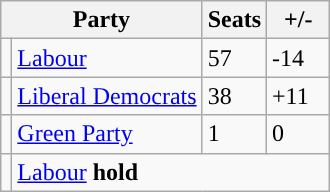<table class="wikitable">
<tr>
<th colspan="2">Party</th>
<th>Seats</th>
<th>  +/-  </th>
</tr>
<tr>
<td style="background-color: "></td>
<td><a href='#'>Labour</a></td>
<td>57</td>
<td>-14</td>
</tr>
<tr>
<td style="background-color: "></td>
<td><a href='#'>Liberal Democrats</a></td>
<td>38</td>
<td>+11</td>
</tr>
<tr>
<td style="background-color: "></td>
<td><a href='#'>Green Party</a></td>
<td>1</td>
<td>0</td>
</tr>
<tr>
<td style="background-color: "></td>
<td colspan="3"><a href='#'>Labour</a> <strong>hold</strong></td>
</tr>
</table>
